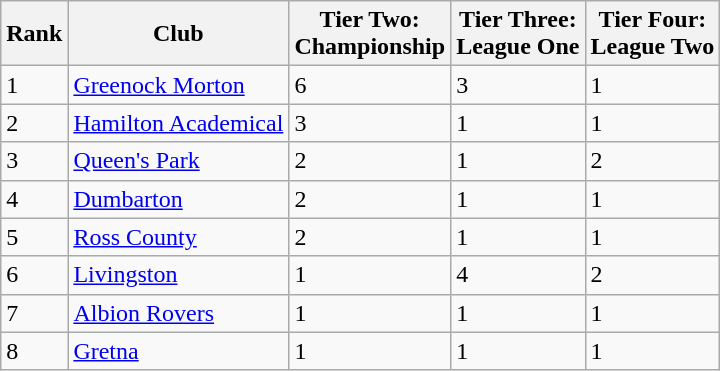<table class="wikitable">
<tr>
<th>Rank</th>
<th>Club</th>
<th>Tier Two:<br>Championship</th>
<th>Tier Three:<br>League One</th>
<th>Tier Four:<br>League Two</th>
</tr>
<tr>
<td>1</td>
<td><a href='#'>Greenock Morton</a></td>
<td>6</td>
<td>3</td>
<td>1</td>
</tr>
<tr>
<td>2</td>
<td><a href='#'>Hamilton Academical</a></td>
<td>3</td>
<td>1</td>
<td>1</td>
</tr>
<tr>
<td>3</td>
<td><a href='#'>Queen's Park</a></td>
<td>2</td>
<td>1</td>
<td>2</td>
</tr>
<tr>
<td>4</td>
<td><a href='#'>Dumbarton</a></td>
<td>2</td>
<td>1</td>
<td>1</td>
</tr>
<tr>
<td>5</td>
<td><a href='#'>Ross County</a></td>
<td>2</td>
<td>1</td>
<td>1</td>
</tr>
<tr>
<td>6</td>
<td><a href='#'>Livingston</a></td>
<td>1</td>
<td>4</td>
<td>2</td>
</tr>
<tr>
<td>7</td>
<td><a href='#'>Albion Rovers</a></td>
<td>1</td>
<td>1</td>
<td>1</td>
</tr>
<tr>
<td>8</td>
<td><a href='#'>Gretna</a></td>
<td>1</td>
<td>1</td>
<td>1</td>
</tr>
</table>
